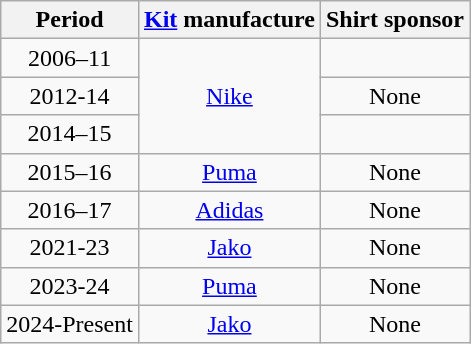<table class="wikitable" style="text-align: center">
<tr>
<th>Period</th>
<th><a href='#'>Kit</a> manufacture</th>
<th>Shirt sponsor</th>
</tr>
<tr>
<td>2006–11</td>
<td rowspan="3"> <a href='#'>Nike</a></td>
<td> </td>
</tr>
<tr>
<td>2012-14</td>
<td>None</td>
</tr>
<tr>
<td>2014–15</td>
<td> </td>
</tr>
<tr>
<td>2015–16</td>
<td> <a href='#'>Puma</a></td>
<td>None</td>
</tr>
<tr>
<td>2016–17</td>
<td> <a href='#'>Adidas</a></td>
<td>None</td>
</tr>
<tr>
<td>2021-23</td>
<td> <a href='#'>Jako</a></td>
<td>None</td>
</tr>
<tr>
<td>2023-24</td>
<td> <a href='#'>Puma</a></td>
<td>None</td>
</tr>
<tr>
<td>2024-Present</td>
<td> <a href='#'>Jako</a></td>
<td>None</td>
</tr>
</table>
